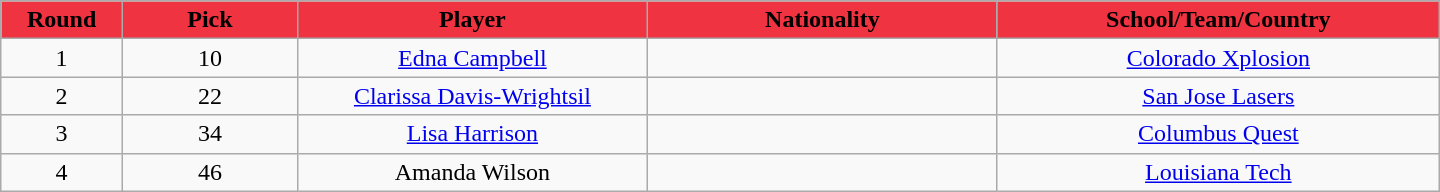<table class="wikitable" style="text-align:center; width:60em">
<tr>
<th style="background: #EF3340" width="2%"><span>Round</span></th>
<th style="background: #EF3340" width="5%"><span>Pick</span></th>
<th style="background: #EF3340" width="10%"><span>Player</span></th>
<th style="background: #EF3340" width="10%"><span>Nationality</span></th>
<th style="background: #EF3340" width="10%"><span>School/Team/Country</span></th>
</tr>
<tr>
<td>1</td>
<td>10</td>
<td><a href='#'>Edna Campbell</a></td>
<td></td>
<td><a href='#'>Colorado Xplosion</a></td>
</tr>
<tr>
<td>2</td>
<td>22</td>
<td><a href='#'>Clarissa Davis-Wrightsil</a></td>
<td></td>
<td><a href='#'>San Jose Lasers</a></td>
</tr>
<tr>
<td>3</td>
<td>34</td>
<td><a href='#'>Lisa Harrison</a></td>
<td></td>
<td><a href='#'>Columbus Quest</a></td>
</tr>
<tr>
<td>4</td>
<td>46</td>
<td>Amanda Wilson</td>
<td></td>
<td><a href='#'>Louisiana Tech</a></td>
</tr>
</table>
